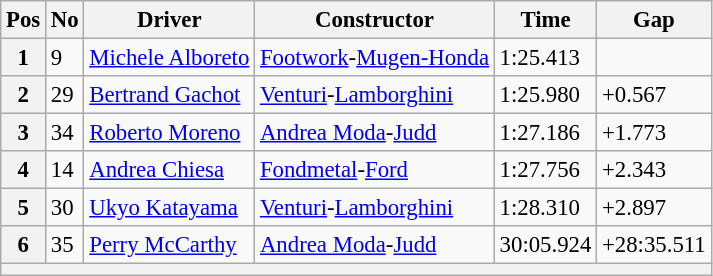<table class="wikitable" style="font-size: 95%;">
<tr>
<th>Pos</th>
<th>No</th>
<th>Driver</th>
<th>Constructor</th>
<th>Time</th>
<th>Gap</th>
</tr>
<tr>
<th>1</th>
<td>9</td>
<td> <a href='#'>Michele Alboreto</a></td>
<td><a href='#'>Footwork</a>-<a href='#'>Mugen-Honda</a></td>
<td>1:25.413</td>
<td></td>
</tr>
<tr>
<th>2</th>
<td>29</td>
<td> <a href='#'>Bertrand Gachot</a></td>
<td><a href='#'>Venturi</a>-<a href='#'>Lamborghini</a></td>
<td>1:25.980</td>
<td>+0.567</td>
</tr>
<tr>
<th>3</th>
<td>34</td>
<td> <a href='#'>Roberto Moreno</a></td>
<td><a href='#'>Andrea Moda</a>-<a href='#'>Judd</a></td>
<td>1:27.186</td>
<td>+1.773</td>
</tr>
<tr>
<th>4</th>
<td>14</td>
<td> <a href='#'>Andrea Chiesa</a></td>
<td><a href='#'>Fondmetal</a>-<a href='#'>Ford</a></td>
<td>1:27.756</td>
<td>+2.343</td>
</tr>
<tr>
<th>5</th>
<td>30</td>
<td> <a href='#'>Ukyo Katayama</a></td>
<td><a href='#'>Venturi</a>-<a href='#'>Lamborghini</a></td>
<td>1:28.310</td>
<td>+2.897</td>
</tr>
<tr>
<th>6</th>
<td>35</td>
<td> <a href='#'>Perry McCarthy</a></td>
<td><a href='#'>Andrea Moda</a>-<a href='#'>Judd</a></td>
<td>30:05.924</td>
<td>+28:35.511</td>
</tr>
<tr>
<th colspan="7"></th>
</tr>
</table>
